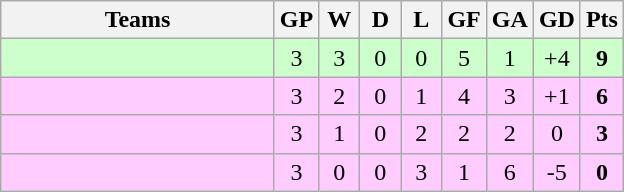<table class=wikitable style="text-align:center">
<tr>
<th width=175>Teams</th>
<th width=20>GP</th>
<th width=20>W</th>
<th width=20>D</th>
<th width=20>L</th>
<th width=20>GF</th>
<th width=20>GA</th>
<th width=20>GD</th>
<th width=20>Pts</th>
</tr>
<tr style="background:#ccffcc;">
<td style="text-align:left;"></td>
<td>3</td>
<td>3</td>
<td>0</td>
<td>0</td>
<td>5</td>
<td>1</td>
<td>+4</td>
<td><strong>9</strong></td>
</tr>
<tr style="background:#ffccff;">
<td style="text-align:left;"></td>
<td>3</td>
<td>2</td>
<td>0</td>
<td>1</td>
<td>4</td>
<td>3</td>
<td>+1</td>
<td><strong>6</strong></td>
</tr>
<tr style="background:#ffccff;">
<td style="text-align:left;"></td>
<td>3</td>
<td>1</td>
<td>0</td>
<td>2</td>
<td>2</td>
<td>2</td>
<td>0</td>
<td><strong>3</strong></td>
</tr>
<tr style="background:#ffccff;">
<td style="text-align:left;"></td>
<td>3</td>
<td>0</td>
<td>0</td>
<td>3</td>
<td>1</td>
<td>6</td>
<td>-5</td>
<td><strong>0</strong></td>
</tr>
</table>
